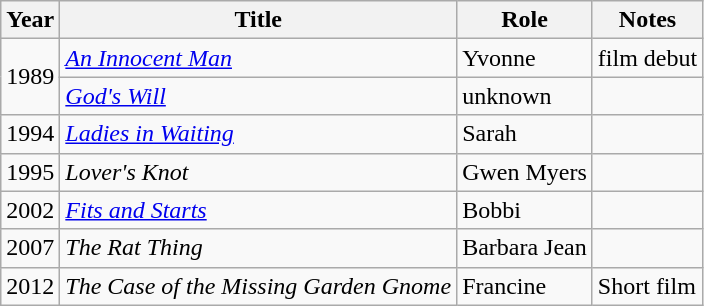<table class="wikitable">
<tr>
<th>Year</th>
<th>Title</th>
<th>Role</th>
<th>Notes</th>
</tr>
<tr>
<td rowspan="2">1989</td>
<td><em><a href='#'>An Innocent Man</a></em></td>
<td>Yvonne</td>
<td>film debut</td>
</tr>
<tr>
<td><em><a href='#'>God's Will</a></em></td>
<td>unknown</td>
<td></td>
</tr>
<tr>
<td>1994</td>
<td><em><a href='#'>Ladies in Waiting</a></em></td>
<td>Sarah</td>
<td></td>
</tr>
<tr>
<td>1995</td>
<td><em>Lover's Knot</em></td>
<td>Gwen Myers</td>
<td></td>
</tr>
<tr>
<td>2002</td>
<td><em><a href='#'>Fits and Starts</a></em></td>
<td>Bobbi</td>
<td></td>
</tr>
<tr>
<td>2007</td>
<td><em>The Rat Thing</em></td>
<td>Barbara Jean</td>
<td></td>
</tr>
<tr>
<td>2012</td>
<td><em>The Case of the Missing Garden Gnome</em></td>
<td>Francine</td>
<td>Short film</td>
</tr>
</table>
